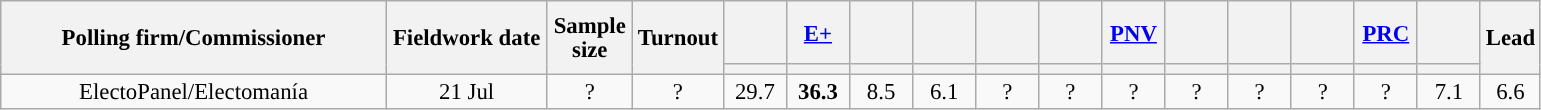<table class="wikitable collapsible collapsed" style="text-align:center; font-size:95%; line-height:16px;">
<tr style="height:42px;">
<th style="width:250px;" rowspan="2">Polling firm/Commissioner</th>
<th style="width:100px;" rowspan="2">Fieldwork date</th>
<th style="width:50px;" rowspan="2">Sample size</th>
<th style="width:50px;" rowspan="2">Turnout</th>
<th style="width:35px;"></th>
<th style="width:35px;"><a href='#'>E+</a></th>
<th style="width:35px;"></th>
<th style="width:35px;"></th>
<th style="width:35px;"></th>
<th style="width:35px;"></th>
<th style="width:35px;"><a href='#'>PNV</a></th>
<th style="width:35px;"></th>
<th style="width:35px;"></th>
<th style="width:35px;"></th>
<th style="width:35px;"><a href='#'>PRC</a></th>
<th style="width:35px;"></th>
<th style="width:30px;" rowspan="2">Lead</th>
</tr>
<tr>
<th style="color:inherit;background:"></th>
<th style="color:inherit;background:"></th>
<th style="color:inherit;background:"></th>
<th style="color:inherit;background:"></th>
<th style="color:inherit;background:"></th>
<th style="color:inherit;background:"></th>
<th style="color:inherit;background:"></th>
<th style="color:inherit;background:"></th>
<th style="color:inherit;background:"></th>
<th style="color:inherit;background:"></th>
<th style="color:inherit;background:"></th>
<th style="color:inherit;background:"></th>
</tr>
<tr>
<td>ElectoPanel/Electomanía</td>
<td>21 Jul</td>
<td>?</td>
<td>?</td>
<td>29.7<br></td>
<td><strong>36.3</strong><br></td>
<td>8.5<br></td>
<td>6.1<br></td>
<td>?<br></td>
<td>?<br></td>
<td>?<br></td>
<td>?<br></td>
<td>?<br></td>
<td>?<br></td>
<td>?<br></td>
<td>7.1<br></td>
<td style="background:">6.6</td>
</tr>
</table>
